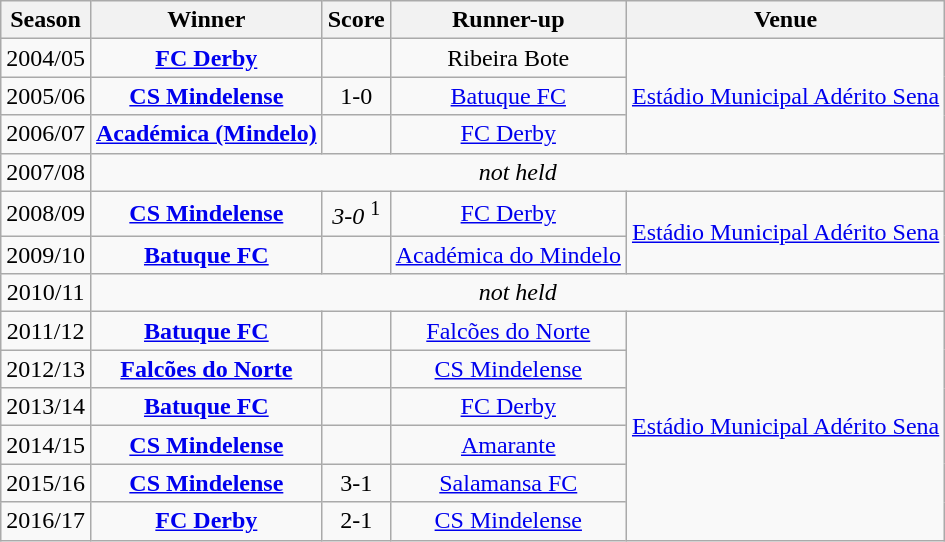<table class="wikitable" style="text-align: center; font-size:100%">
<tr>
<th>Season</th>
<th>Winner</th>
<th>Score</th>
<th>Runner-up</th>
<th>Venue</th>
</tr>
<tr>
<td>2004/05</td>
<td><strong><a href='#'>FC Derby</a></strong></td>
<td></td>
<td>Ribeira Bote</td>
<td rowspan="3"><a href='#'>Estádio Municipal Adérito Sena</a></td>
</tr>
<tr>
<td>2005/06</td>
<td><strong><a href='#'>CS Mindelense</a></strong></td>
<td>1-0</td>
<td><a href='#'>Batuque FC</a></td>
</tr>
<tr>
<td>2006/07</td>
<td><strong><a href='#'>Académica (Mindelo)</a></strong></td>
<td></td>
<td><a href='#'>FC Derby</a></td>
</tr>
<tr>
<td>2007/08</td>
<td colspan="4"><em>not held</em></td>
</tr>
<tr>
<td>2008/09</td>
<td><strong><a href='#'>CS Mindelense</a></strong></td>
<td><em>3-0</em> <sup>1</sup></td>
<td><a href='#'>FC Derby</a></td>
<td rowspan="2"><a href='#'>Estádio Municipal Adérito Sena</a></td>
</tr>
<tr>
<td>2009/10</td>
<td><strong><a href='#'>Batuque FC</a></strong></td>
<td></td>
<td><a href='#'>Académica do Mindelo</a></td>
</tr>
<tr>
<td>2010/11</td>
<td colspan="4"><em>not held</em></td>
</tr>
<tr>
<td>2011/12</td>
<td><strong><a href='#'>Batuque FC</a></strong></td>
<td></td>
<td><a href='#'>Falcões do Norte</a></td>
<td rowspan=6><a href='#'>Estádio Municipal Adérito Sena</a></td>
</tr>
<tr>
<td>2012/13</td>
<td><strong><a href='#'>Falcões do Norte</a></strong></td>
<td></td>
<td><a href='#'>CS Mindelense</a></td>
</tr>
<tr>
<td>2013/14</td>
<td><strong><a href='#'>Batuque FC</a></strong></td>
<td></td>
<td><a href='#'>FC Derby</a></td>
</tr>
<tr>
<td>2014/15</td>
<td><strong><a href='#'>CS Mindelense</a></strong></td>
<td></td>
<td><a href='#'>Amarante</a></td>
</tr>
<tr>
<td>2015/16</td>
<td><strong><a href='#'>CS Mindelense</a></strong></td>
<td>3-1</td>
<td><a href='#'>Salamansa FC</a></td>
</tr>
<tr>
<td>2016/17</td>
<td><strong><a href='#'>FC Derby</a></strong></td>
<td>2-1</td>
<td><a href='#'>CS Mindelense</a></td>
</tr>
</table>
